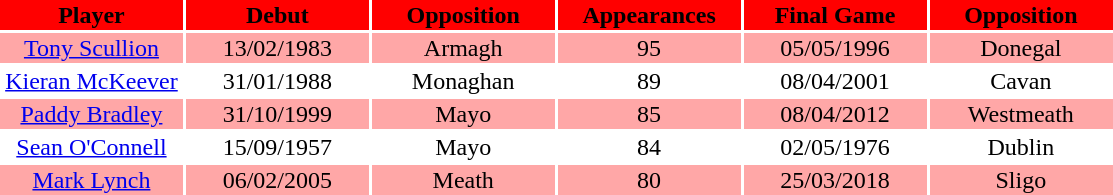<table>
<tr bgcolor=#FF0000>
<th width=16%>Player</th>
<th width=16%>Debut</th>
<th width=16%>Opposition</th>
<th width=16%>Appearances</th>
<th width=16%>Final Game</th>
<th width=16%>Opposition</th>
</tr>
<tr bgcolor=#FFA7A7>
<td align=center><a href='#'>Tony Scullion</a></td>
<td align=center>13/02/1983</td>
<td align=center>Armagh</td>
<td align=center>95</td>
<td align=center>05/05/1996</td>
<td align=center>Donegal</td>
</tr>
<tr bgcolor=#FFFFFF>
<td align=center><a href='#'>Kieran McKeever</a></td>
<td align=center>31/01/1988</td>
<td align=center>Monaghan</td>
<td align=center>89</td>
<td align=center>08/04/2001</td>
<td align=center>Cavan</td>
</tr>
<tr bgcolor=#FFA7A7>
<td align=center><a href='#'>Paddy Bradley</a></td>
<td align=center>31/10/1999</td>
<td align=center>Mayo</td>
<td align=center>85</td>
<td align=center>08/04/2012</td>
<td align=center>Westmeath</td>
</tr>
<tr bgcolor=#FFFFFF>
<td align=center><a href='#'>Sean O'Connell</a></td>
<td align=center>15/09/1957</td>
<td align=center>Mayo</td>
<td align=center>84</td>
<td align=center>02/05/1976</td>
<td align=center>Dublin</td>
</tr>
<tr bgcolor=#FFA7A7>
<td align=center><a href='#'>Mark Lynch</a></td>
<td align=center>06/02/2005</td>
<td align=center>Meath</td>
<td align=center>80</td>
<td align=center>25/03/2018</td>
<td align=center>Sligo</td>
</tr>
</table>
